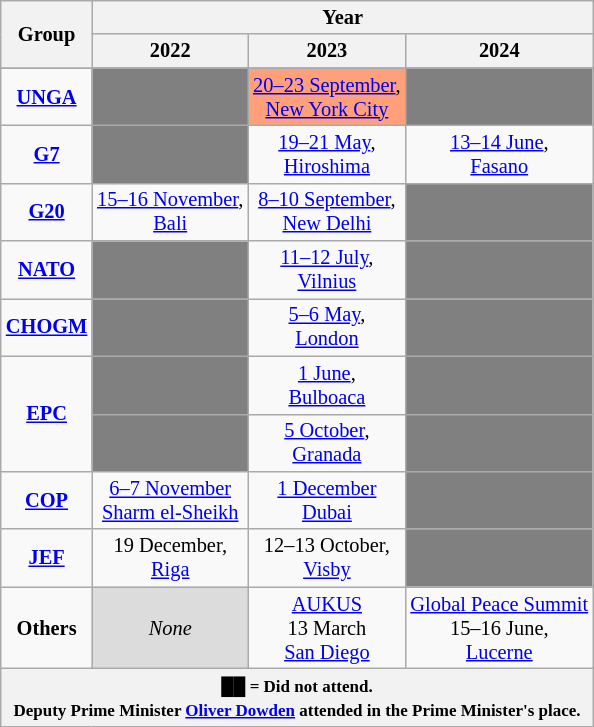<table class="wikitable" style="margin:1em auto; font-size:85%; text-align:center;">
<tr>
<th rowspan="2">Group</th>
<th colspan=6">Year</th>
</tr>
<tr>
<th>2022</th>
<th>2023</th>
<th>2024</th>
</tr>
<tr>
</tr>
<tr>
<td><strong><a href='#'>UNGA</a></strong></td>
<td style="background:grey;"></td>
<td style="background:#ffa07a;"><a href='#'>20–23 September</a>,<br> <a href='#'>New York City</a></td>
<td style="background:grey;"></td>
</tr>
<tr>
<td><strong><a href='#'>G7</a></strong></td>
<td style="background:grey;"></td>
<td><a href='#'>19–21 May</a>,<br> <a href='#'>Hiroshima</a></td>
<td><a href='#'>13–14 June</a>,<br> <a href='#'>Fasano</a></td>
</tr>
<tr>
<td><strong><a href='#'>G20</a></strong></td>
<td><a href='#'>15–16 November</a>,<br> <a href='#'>Bali</a></td>
<td><a href='#'>8–10 September</a>,<br> <a href='#'>New Delhi</a></td>
<td style="background:grey;"></td>
</tr>
<tr>
<td><strong><a href='#'>NATO</a></strong></td>
<td style="background:grey;"></td>
<td><a href='#'>11–12 July</a>,<br>  <a href='#'>Vilnius</a></td>
<td style="background:grey;"></td>
</tr>
<tr>
<td><strong><a href='#'>CHOGM</a></strong></td>
<td style="background:grey;"></td>
<td><a href='#'>5–6 May</a>,<br> <a href='#'>London</a></td>
<td style="background:grey;"></td>
</tr>
<tr>
<td rowspan="2"><strong><a href='#'>EPC</a></strong></td>
<td style="background:grey;"></td>
<td><a href='#'>1 June</a>,<br> <a href='#'>Bulboaca</a></td>
<td style="background:grey;"></td>
</tr>
<tr>
<td style="background:grey;"></td>
<td><a href='#'>5 October</a>,<br>  <a href='#'>Granada</a></td>
<td style="background:grey;"></td>
</tr>
<tr>
<td><strong><a href='#'>COP</a></strong></td>
<td><a href='#'>6–7 November</a><br> <a href='#'>Sharm el-Sheikh</a></td>
<td><a href='#'>1 December</a><br> <a href='#'>Dubai</a></td>
<td style="background:grey;"></td>
</tr>
<tr>
<td><strong><a href='#'>JEF</a></strong></td>
<td>19 December, <br> <a href='#'>Riga</a></td>
<td>12–13 October, <br> <a href='#'>Visby</a></td>
<td style="background:grey;"></td>
</tr>
<tr>
<td><strong>Others</strong></td>
<td style="background:#dcdcdc;"><em>None</em></td>
<td><a href='#'>AUKUS</a><br>13 March<br> <a href='#'>San Diego</a></td>
<td><a href='#'>Global Peace Summit</a><br>15–16 June,<br> <a href='#'>Lucerne</a></td>
</tr>
<tr>
<th colspan="53"><small><span>██</span> = Did not attend.</small> <br><small>Deputy Prime Minister <a href='#'>Oliver Dowden</a> attended in the Prime Minister's place.</small></th>
</tr>
</table>
